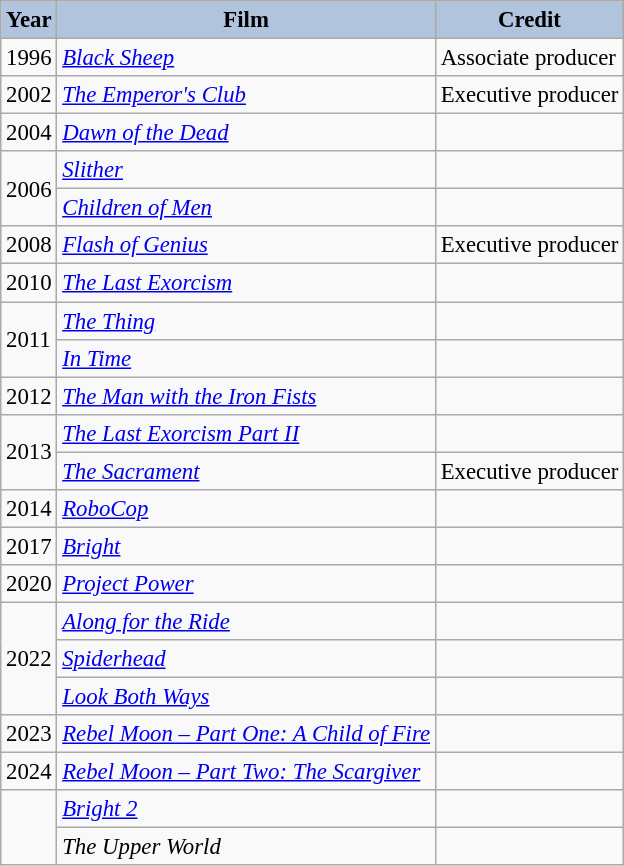<table class="wikitable" style="font-size:95%;">
<tr>
<th style="background:#B0C4DE;">Year</th>
<th style="background:#B0C4DE;">Film</th>
<th style="background:#B0C4DE;">Credit</th>
</tr>
<tr>
<td>1996</td>
<td><em><a href='#'>Black Sheep</a></em></td>
<td>Associate producer</td>
</tr>
<tr>
<td>2002</td>
<td><em><a href='#'>The Emperor's Club</a></em></td>
<td>Executive producer</td>
</tr>
<tr>
<td>2004</td>
<td><em><a href='#'>Dawn of the Dead</a></em></td>
<td></td>
</tr>
<tr>
<td rowspan=2>2006</td>
<td><em><a href='#'>Slither</a></em></td>
<td></td>
</tr>
<tr>
<td><em><a href='#'>Children of Men</a></em></td>
<td></td>
</tr>
<tr>
<td>2008</td>
<td><em><a href='#'>Flash of Genius</a></em></td>
<td>Executive producer</td>
</tr>
<tr>
<td>2010</td>
<td><em><a href='#'>The Last Exorcism</a></em></td>
<td></td>
</tr>
<tr>
<td rowspan=2>2011</td>
<td><em><a href='#'>The Thing</a></em></td>
<td></td>
</tr>
<tr>
<td><em><a href='#'>In Time</a></em></td>
<td></td>
</tr>
<tr>
<td>2012</td>
<td><em><a href='#'>The Man with the Iron Fists</a></em></td>
<td></td>
</tr>
<tr>
<td rowspan=2>2013</td>
<td><em><a href='#'>The Last Exorcism Part II</a></em></td>
<td></td>
</tr>
<tr>
<td><em><a href='#'>The Sacrament</a></em></td>
<td>Executive producer</td>
</tr>
<tr>
<td>2014</td>
<td><em><a href='#'>RoboCop</a></em></td>
<td></td>
</tr>
<tr>
<td>2017</td>
<td><em><a href='#'>Bright</a></em></td>
<td></td>
</tr>
<tr>
<td>2020</td>
<td><em><a href='#'>Project Power</a></em></td>
<td></td>
</tr>
<tr>
<td rowspan=3>2022</td>
<td><em><a href='#'>Along for the Ride</a></em></td>
<td></td>
</tr>
<tr>
<td><em><a href='#'>Spiderhead</a></em></td>
<td></td>
</tr>
<tr>
<td><em><a href='#'>Look Both Ways</a></em></td>
<td></td>
</tr>
<tr>
<td>2023</td>
<td><em><a href='#'>Rebel Moon – Part One: A Child of Fire</a></em></td>
<td></td>
</tr>
<tr>
<td>2024</td>
<td><em><a href='#'>Rebel Moon – Part Two: The Scargiver</a></em></td>
<td></td>
</tr>
<tr>
<td rowspan=4 style="text-align:center;"></td>
<td><em><a href='#'>Bright 2</a></em></td>
<td></td>
</tr>
<tr>
<td><em>The Upper World</em></td>
<td></td>
</tr>
</table>
